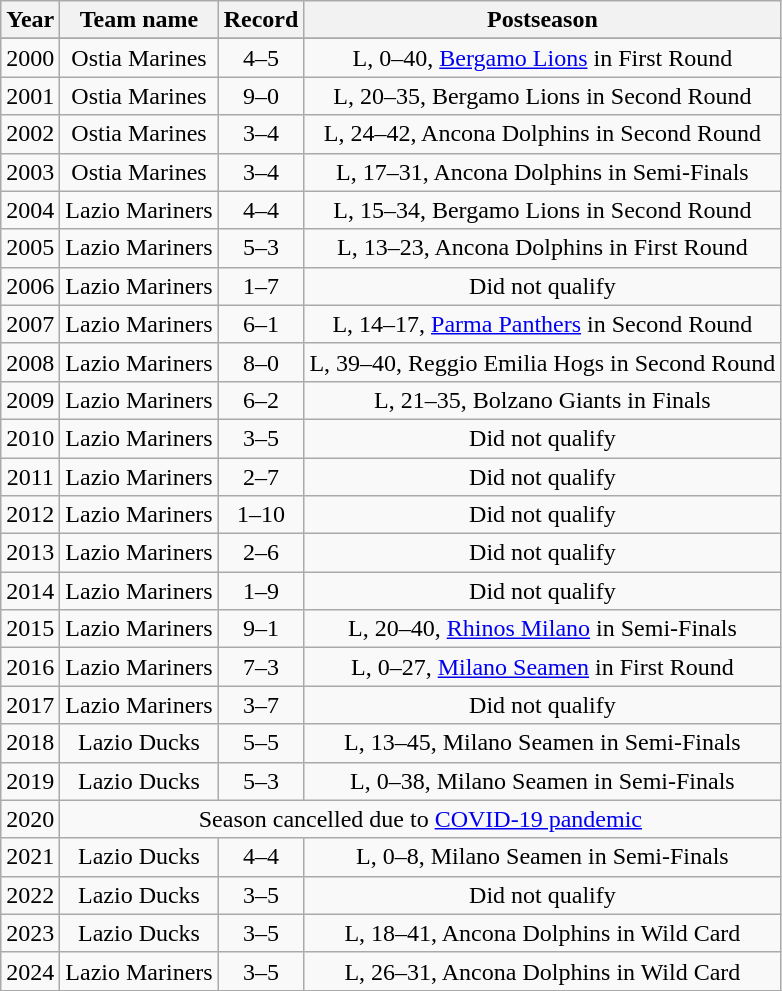<table class="wikitable" style="text-align:center;">
<tr>
<th>Year</th>
<th>Team name</th>
<th>Record</th>
<th>Postseason</th>
</tr>
<tr style="text-align:center">
</tr>
<tr>
<td>2000</td>
<td>Ostia Marines</td>
<td>4–5</td>
<td>L, 0–40, <a href='#'>Bergamo Lions</a> in First Round</td>
</tr>
<tr>
<td>2001</td>
<td>Ostia Marines</td>
<td>9–0</td>
<td>L, 20–35, Bergamo Lions in Second Round</td>
</tr>
<tr>
<td>2002</td>
<td>Ostia Marines</td>
<td>3–4</td>
<td>L, 24–42, Ancona Dolphins in Second Round</td>
</tr>
<tr>
<td>2003</td>
<td>Ostia Marines</td>
<td>3–4</td>
<td>L, 17–31, Ancona Dolphins in  Semi-Finals</td>
</tr>
<tr>
<td>2004</td>
<td>Lazio Mariners</td>
<td>4–4</td>
<td>L, 15–34, Bergamo Lions in Second Round</td>
</tr>
<tr>
<td>2005</td>
<td>Lazio Mariners</td>
<td>5–3</td>
<td>L, 13–23, Ancona Dolphins in First Round</td>
</tr>
<tr>
<td>2006</td>
<td>Lazio Mariners</td>
<td>1–7</td>
<td>Did not qualify</td>
</tr>
<tr>
<td>2007</td>
<td>Lazio Mariners</td>
<td>6–1</td>
<td>L, 14–17, <a href='#'>Parma Panthers</a> in Second Round</td>
</tr>
<tr>
<td>2008</td>
<td>Lazio Mariners</td>
<td>8–0</td>
<td>L, 39–40, Reggio Emilia Hogs in Second Round</td>
</tr>
<tr>
<td>2009</td>
<td>Lazio Mariners</td>
<td>6–2</td>
<td>L, 21–35, Bolzano Giants in Finals</td>
</tr>
<tr>
<td>2010</td>
<td>Lazio Mariners</td>
<td>3–5</td>
<td>Did not qualify</td>
</tr>
<tr>
<td>2011</td>
<td>Lazio Mariners</td>
<td>2–7</td>
<td>Did not qualify</td>
</tr>
<tr>
<td>2012</td>
<td>Lazio Mariners</td>
<td>1–10</td>
<td>Did not qualify</td>
</tr>
<tr>
<td>2013</td>
<td>Lazio Mariners</td>
<td>2–6</td>
<td>Did not qualify</td>
</tr>
<tr>
<td>2014</td>
<td>Lazio Mariners</td>
<td>1–9</td>
<td>Did not qualify</td>
</tr>
<tr>
<td>2015</td>
<td>Lazio Mariners</td>
<td>9–1</td>
<td>L, 20–40, <a href='#'>Rhinos Milano</a> in Semi-Finals</td>
</tr>
<tr>
<td>2016</td>
<td>Lazio Mariners</td>
<td>7–3</td>
<td>L, 0–27, <a href='#'>Milano Seamen</a> in First Round</td>
</tr>
<tr>
<td>2017</td>
<td>Lazio Mariners</td>
<td>3–7</td>
<td>Did not qualify</td>
</tr>
<tr>
<td>2018</td>
<td>Lazio Ducks</td>
<td>5–5</td>
<td>L, 13–45, Milano Seamen in Semi-Finals</td>
</tr>
<tr>
<td>2019</td>
<td>Lazio Ducks</td>
<td>5–3</td>
<td>L, 0–38, Milano Seamen in Semi-Finals</td>
</tr>
<tr>
<td>2020</td>
<td colspan="5">Season cancelled due to <a href='#'>COVID-19 pandemic</a></td>
</tr>
<tr>
<td>2021</td>
<td>Lazio Ducks</td>
<td>4–4</td>
<td>L, 0–8, Milano Seamen in Semi-Finals</td>
</tr>
<tr>
<td>2022</td>
<td>Lazio Ducks</td>
<td>3–5</td>
<td>Did not qualify</td>
</tr>
<tr>
<td>2023</td>
<td>Lazio Ducks</td>
<td>3–5</td>
<td>L, 18–41, Ancona Dolphins in Wild Card</td>
</tr>
<tr>
<td>2024</td>
<td>Lazio Mariners</td>
<td>3–5</td>
<td>L, 26–31, Ancona Dolphins in Wild Card</td>
</tr>
</table>
